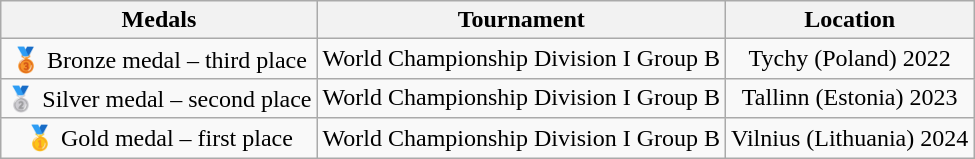<table class="wikitable">
<tr>
<th style="text-align:center;vertical-align:middle;">Medals</th>
<th style="text-align:center;vertical-align:middle;">Tournament</th>
<th style="text-align:center;vertical-align:middle;">Location</th>
</tr>
<tr>
<td style="text-align:center;vertical-align:middle;">🥉 Bronze medal – third place</td>
<td style="text-align:center;vertical-align:middle;">World Championship Division I Group B</td>
<td style="text-align:center;vertical-align:middle;">Tychy (Poland) 2022</td>
</tr>
<tr>
<td style="text-align:center;vertical-align:middle;">🥈 Silver medal – second place</td>
<td style="text-align:center;vertical.-align:middle;">World Championship Division I Group B</td>
<td style="text-align:center;vertical-align:middle;">Tallinn (Estonia) 2023</td>
</tr>
<tr>
<td style="text-align:center;vertical-align:middle;">🥇 Gold medal – first place</td>
<td style="text-align:center;vertical-align:middle;">World Championship Division I Group B</td>
<td style="text-align:center;vertical-align:middle;">Vilnius (Lithuania) 2024</td>
</tr>
</table>
